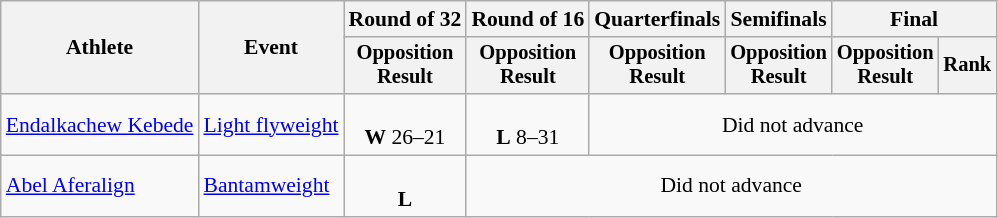<table class="wikitable" style="font-size:90%">
<tr>
<th rowspan="2">Athlete</th>
<th rowspan="2">Event</th>
<th>Round of 32</th>
<th>Round of 16</th>
<th>Quarterfinals</th>
<th>Semifinals</th>
<th colspan=2>Final</th>
</tr>
<tr style="font-size:95%">
<th>Opposition<br>Result</th>
<th>Opposition<br>Result</th>
<th>Opposition<br>Result</th>
<th>Opposition<br>Result</th>
<th>Opposition<br>Result</th>
<th>Rank</th>
</tr>
<tr align=center>
<td align=left><a href='#'>Endalkachew Kebede</a></td>
<td align=left><a href='#'>Light flyweight</a></td>
<td><br><strong>W</strong> 26–21</td>
<td><br><strong>L</strong> 8–31</td>
<td colspan=4>Did not advance</td>
</tr>
<tr align=center>
<td align=left><a href='#'>Abel Aferalign</a></td>
<td align=left><a href='#'>Bantamweight</a></td>
<td><br><strong>L</strong> </td>
<td colspan=5>Did not advance</td>
</tr>
</table>
